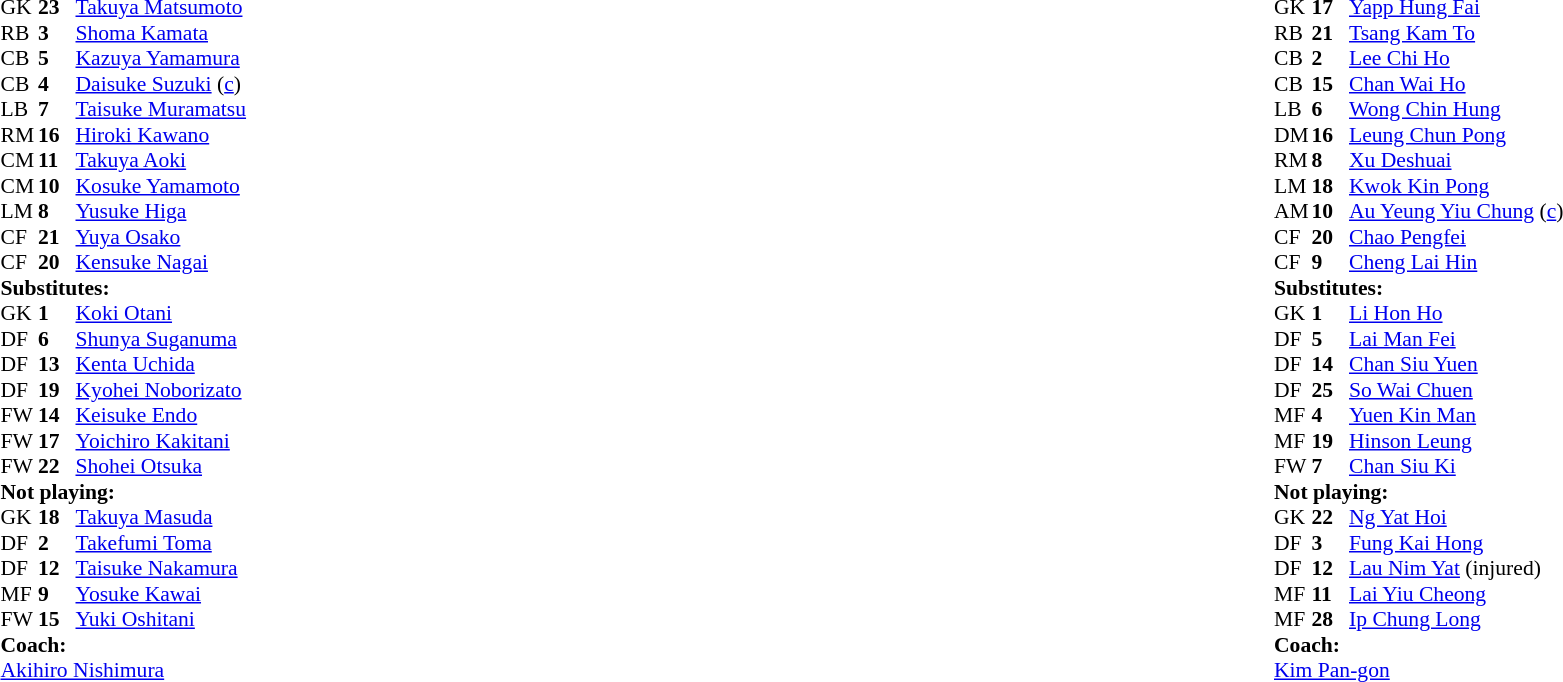<table width=100% |>
<tr>
<td></td>
<td></td>
<td></td>
</tr>
<tr>
<td style="vertical-align:top; width:50%;"><br><table style="font-size: 90%" cellspacing="0" cellpadding="0">
<tr>
<th width="25"></th>
<th width="25"></th>
</tr>
<tr>
<td>GK</td>
<td><strong>23</strong></td>
<td><a href='#'>Takuya Matsumoto</a></td>
</tr>
<tr>
<td>RB</td>
<td><strong>3</strong></td>
<td><a href='#'>Shoma Kamata</a></td>
<td></td>
</tr>
<tr>
<td>CB</td>
<td><strong>5</strong></td>
<td><a href='#'>Kazuya Yamamura</a></td>
</tr>
<tr>
<td>CB</td>
<td><strong>4</strong></td>
<td><a href='#'>Daisuke Suzuki</a> (<a href='#'>c</a>)</td>
</tr>
<tr>
<td>LB</td>
<td><strong>7</strong></td>
<td><a href='#'>Taisuke Muramatsu</a></td>
</tr>
<tr>
<td>RM</td>
<td><strong>16</strong></td>
<td><a href='#'>Hiroki Kawano</a></td>
<td></td>
<td></td>
</tr>
<tr>
<td>CM</td>
<td><strong>11</strong></td>
<td><a href='#'>Takuya Aoki</a></td>
</tr>
<tr>
<td>CM</td>
<td><strong>10</strong></td>
<td><a href='#'>Kosuke Yamamoto</a></td>
<td></td>
<td></td>
</tr>
<tr>
<td>LM</td>
<td><strong>8</strong></td>
<td><a href='#'>Yusuke Higa</a></td>
</tr>
<tr>
<td>CF</td>
<td><strong>21</strong></td>
<td><a href='#'>Yuya Osako</a></td>
<td></td>
<td></td>
</tr>
<tr>
<td>CF</td>
<td><strong>20</strong></td>
<td><a href='#'>Kensuke Nagai</a></td>
<td></td>
</tr>
<tr>
<td colspan=4><strong>Substitutes:</strong></td>
</tr>
<tr>
<td>GK</td>
<td><strong>1</strong></td>
<td><a href='#'>Koki Otani</a></td>
</tr>
<tr>
<td>DF</td>
<td><strong>6</strong></td>
<td><a href='#'>Shunya Suganuma</a></td>
</tr>
<tr>
<td>DF</td>
<td><strong>13</strong></td>
<td><a href='#'>Kenta Uchida</a></td>
</tr>
<tr>
<td>DF</td>
<td><strong>19</strong></td>
<td><a href='#'>Kyohei Noborizato</a></td>
</tr>
<tr>
<td>FW</td>
<td><strong>14</strong></td>
<td><a href='#'>Keisuke Endo</a></td>
<td></td>
<td></td>
</tr>
<tr>
<td>FW</td>
<td><strong>17</strong></td>
<td><a href='#'>Yoichiro Kakitani</a></td>
<td></td>
<td></td>
</tr>
<tr>
<td>FW</td>
<td><strong>22</strong></td>
<td><a href='#'>Shohei Otsuka</a></td>
<td></td>
<td></td>
</tr>
<tr>
<td colspan=4><strong>Not playing:</strong></td>
</tr>
<tr>
<td>GK</td>
<td><strong>18</strong></td>
<td><a href='#'>Takuya Masuda</a></td>
</tr>
<tr>
<td>DF</td>
<td><strong>2</strong></td>
<td><a href='#'>Takefumi Toma</a></td>
</tr>
<tr>
<td>DF</td>
<td><strong>12</strong></td>
<td><a href='#'>Taisuke Nakamura</a></td>
</tr>
<tr>
<td>MF</td>
<td><strong>9</strong></td>
<td><a href='#'>Yosuke Kawai</a></td>
</tr>
<tr>
<td>FW</td>
<td><strong>15</strong></td>
<td><a href='#'>Yuki Oshitani</a></td>
</tr>
<tr>
<td colspan=4><strong>Coach:</strong></td>
</tr>
<tr>
<td colspan="4"><a href='#'>Akihiro Nishimura</a></td>
</tr>
</table>
</td>
<td valign="top"></td>
<td style="vertical-align:top; width:50%;"><br><table cellspacing="0" cellpadding="0" style="font-size:90%; margin:auto;">
<tr>
<th width="25"></th>
<th width="25"></th>
</tr>
<tr>
<td>GK</td>
<td><strong>17</strong></td>
<td><a href='#'>Yapp Hung Fai</a></td>
<td></td>
</tr>
<tr>
<td>RB</td>
<td><strong>21</strong></td>
<td><a href='#'>Tsang Kam To</a></td>
<td></td>
<td></td>
</tr>
<tr>
<td>CB</td>
<td><strong>2</strong></td>
<td><a href='#'>Lee Chi Ho</a></td>
</tr>
<tr>
<td>CB</td>
<td><strong>15</strong></td>
<td><a href='#'>Chan Wai Ho</a></td>
</tr>
<tr>
<td>LB</td>
<td><strong>6</strong></td>
<td><a href='#'>Wong Chin Hung</a></td>
</tr>
<tr>
<td>DM</td>
<td><strong>16</strong></td>
<td><a href='#'>Leung Chun Pong</a></td>
<td></td>
<td></td>
</tr>
<tr>
<td>RM</td>
<td><strong>8</strong></td>
<td><a href='#'>Xu Deshuai</a></td>
</tr>
<tr>
<td>LM</td>
<td><strong>18</strong></td>
<td><a href='#'>Kwok Kin Pong</a></td>
<td></td>
</tr>
<tr>
<td>AM</td>
<td><strong>10</strong></td>
<td><a href='#'>Au Yeung Yiu Chung</a> (<a href='#'>c</a>)</td>
</tr>
<tr>
<td>CF</td>
<td><strong>20</strong></td>
<td><a href='#'>Chao Pengfei</a></td>
</tr>
<tr>
<td>CF</td>
<td><strong>9</strong></td>
<td><a href='#'>Cheng Lai Hin</a></td>
<td></td>
<td></td>
</tr>
<tr>
<td colspan=4><strong>Substitutes:</strong></td>
</tr>
<tr>
<td>GK</td>
<td><strong>1</strong></td>
<td><a href='#'>Li Hon Ho</a></td>
</tr>
<tr>
<td>DF</td>
<td><strong>5</strong></td>
<td><a href='#'>Lai Man Fei</a></td>
</tr>
<tr>
<td>DF</td>
<td><strong>14</strong></td>
<td><a href='#'>Chan Siu Yuen</a></td>
</tr>
<tr>
<td>DF</td>
<td><strong>25</strong></td>
<td><a href='#'>So Wai Chuen</a></td>
<td></td>
<td></td>
</tr>
<tr>
<td>MF</td>
<td><strong>4</strong></td>
<td><a href='#'>Yuen Kin Man</a></td>
<td></td>
<td></td>
</tr>
<tr>
<td>MF</td>
<td><strong>19</strong></td>
<td><a href='#'>Hinson Leung</a></td>
</tr>
<tr>
<td>FW</td>
<td><strong>7</strong></td>
<td><a href='#'>Chan Siu Ki</a></td>
<td></td>
<td></td>
</tr>
<tr>
<td colspan=4><strong>Not playing:</strong></td>
</tr>
<tr>
<td>GK</td>
<td><strong>22</strong></td>
<td><a href='#'>Ng Yat Hoi</a></td>
</tr>
<tr>
<td>DF</td>
<td><strong>3</strong></td>
<td><a href='#'>Fung Kai Hong</a></td>
</tr>
<tr>
<td>DF</td>
<td><strong>12</strong></td>
<td><a href='#'>Lau Nim Yat</a> (injured)</td>
</tr>
<tr>
<td>MF</td>
<td><strong>11</strong></td>
<td><a href='#'>Lai Yiu Cheong</a></td>
</tr>
<tr>
<td>MF</td>
<td><strong>28</strong></td>
<td><a href='#'>Ip Chung Long</a></td>
</tr>
<tr>
<td colspan=4><strong>Coach:</strong></td>
</tr>
<tr>
<td colspan="4"> <a href='#'>Kim Pan-gon</a></td>
</tr>
</table>
</td>
</tr>
</table>
